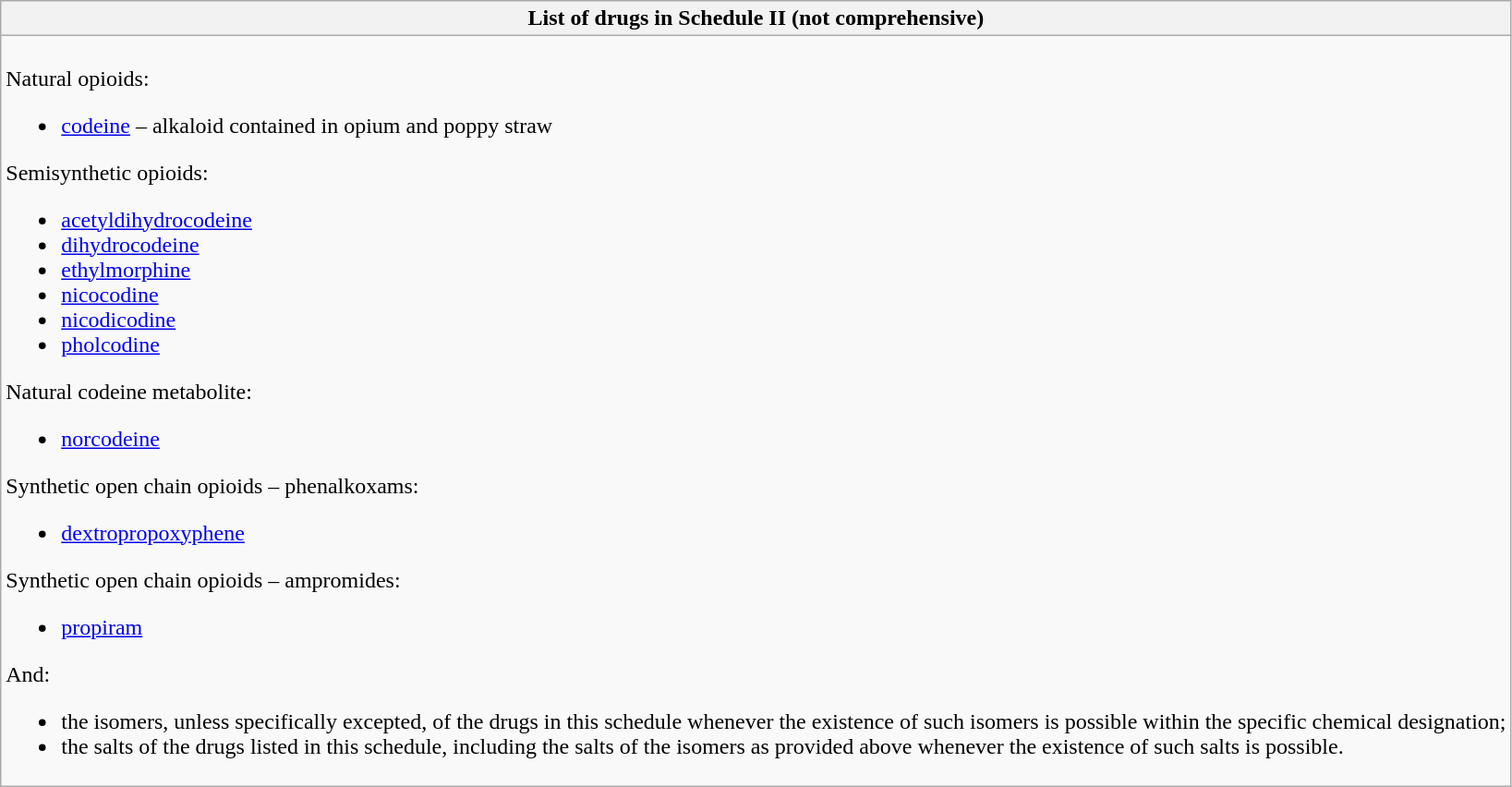<table class="wikitable collapsible collapsed">
<tr>
<th>List of drugs in Schedule II (not comprehensive)</th>
</tr>
<tr>
<td><br>Natural opioids:<ul><li><a href='#'>codeine</a> – alkaloid contained in opium and poppy straw</li></ul>Semisynthetic opioids:<ul><li><a href='#'>acetyldihydrocodeine</a></li><li><a href='#'>dihydrocodeine</a></li><li><a href='#'>ethylmorphine</a></li><li><a href='#'>nicocodine</a></li><li><a href='#'>nicodicodine</a></li><li><a href='#'>pholcodine</a></li></ul>Natural codeine metabolite:<ul><li><a href='#'>norcodeine</a></li></ul>Synthetic open chain opioids – phenalkoxams:<ul><li><a href='#'>dextropropoxyphene</a></li></ul>Synthetic open chain opioids – ampromides:<ul><li><a href='#'>propiram</a></li></ul>And:<ul><li>the isomers, unless specifically excepted, of the drugs in this schedule whenever the existence of such isomers is possible within the specific chemical designation;</li><li>the salts of the drugs listed in this schedule, including the salts of the isomers as provided above whenever the existence of such salts is possible.</li></ul></td>
</tr>
</table>
